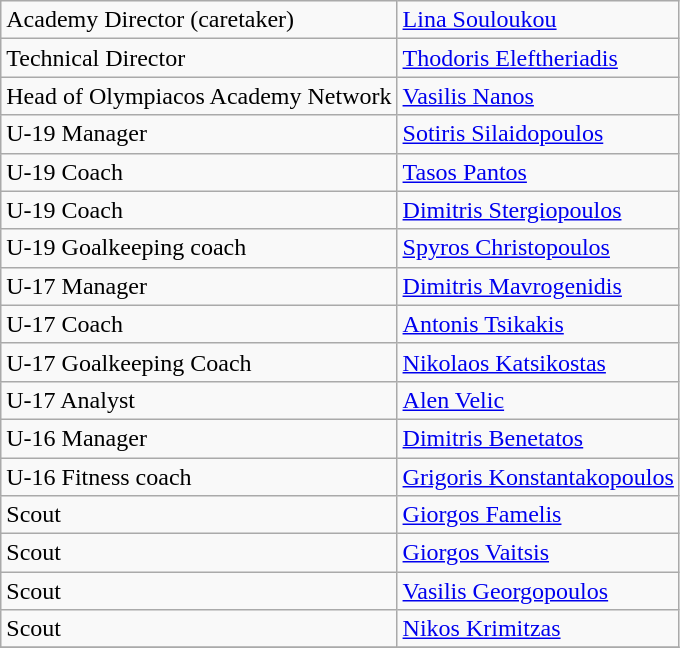<table class="wikitable" style="text-align: center">
<tr>
<td align=left>Academy Director (caretaker)</td>
<td align=left> <a href='#'>Lina Souloukou</a></td>
</tr>
<tr>
<td align=left>Technical Director</td>
<td align=left> <a href='#'>Thodoris Eleftheriadis</a></td>
</tr>
<tr>
<td align=left>Head of Olympiacos Academy Network</td>
<td align=left> <a href='#'>Vasilis Nanos</a></td>
</tr>
<tr>
<td align=left>U-19 Manager</td>
<td align=left> <a href='#'>Sotiris Silaidopoulos</a></td>
</tr>
<tr>
<td align=left>U-19 Coach</td>
<td align=left> <a href='#'>Tasos Pantos</a></td>
</tr>
<tr>
<td align=left>U-19 Coach</td>
<td align=left> <a href='#'>Dimitris Stergiopoulos</a></td>
</tr>
<tr>
<td align=left>U-19 Goalkeeping coach</td>
<td align=left> <a href='#'>Spyros Christopoulos</a></td>
</tr>
<tr>
<td align=left>U-17 Manager</td>
<td align=left> <a href='#'>Dimitris Mavrogenidis</a></td>
</tr>
<tr>
<td align=left>U-17 Coach</td>
<td align=left> <a href='#'>Antonis Tsikakis</a></td>
</tr>
<tr>
<td align=left>U-17 Goalkeeping Coach</td>
<td align=left> <a href='#'>Nikolaos Katsikostas</a></td>
</tr>
<tr>
<td align=left>U-17 Analyst</td>
<td align=left> <a href='#'>Alen Velic</a></td>
</tr>
<tr>
<td align=left>U-16 Manager</td>
<td align=left> <a href='#'>Dimitris Benetatos</a></td>
</tr>
<tr>
<td align=left>U-16 Fitness coach</td>
<td align=left> <a href='#'>Grigoris Konstantakopoulos</a></td>
</tr>
<tr>
<td align=left>Scout</td>
<td align=left> <a href='#'>Giorgos Famelis</a></td>
</tr>
<tr>
<td align=left>Scout</td>
<td align=left> <a href='#'>Giorgos Vaitsis</a></td>
</tr>
<tr>
<td align=left>Scout</td>
<td align=left> <a href='#'>Vasilis Georgopoulos</a></td>
</tr>
<tr>
<td align=left>Scout</td>
<td align=left> <a href='#'>Nikos Krimitzas</a></td>
</tr>
<tr>
</tr>
</table>
